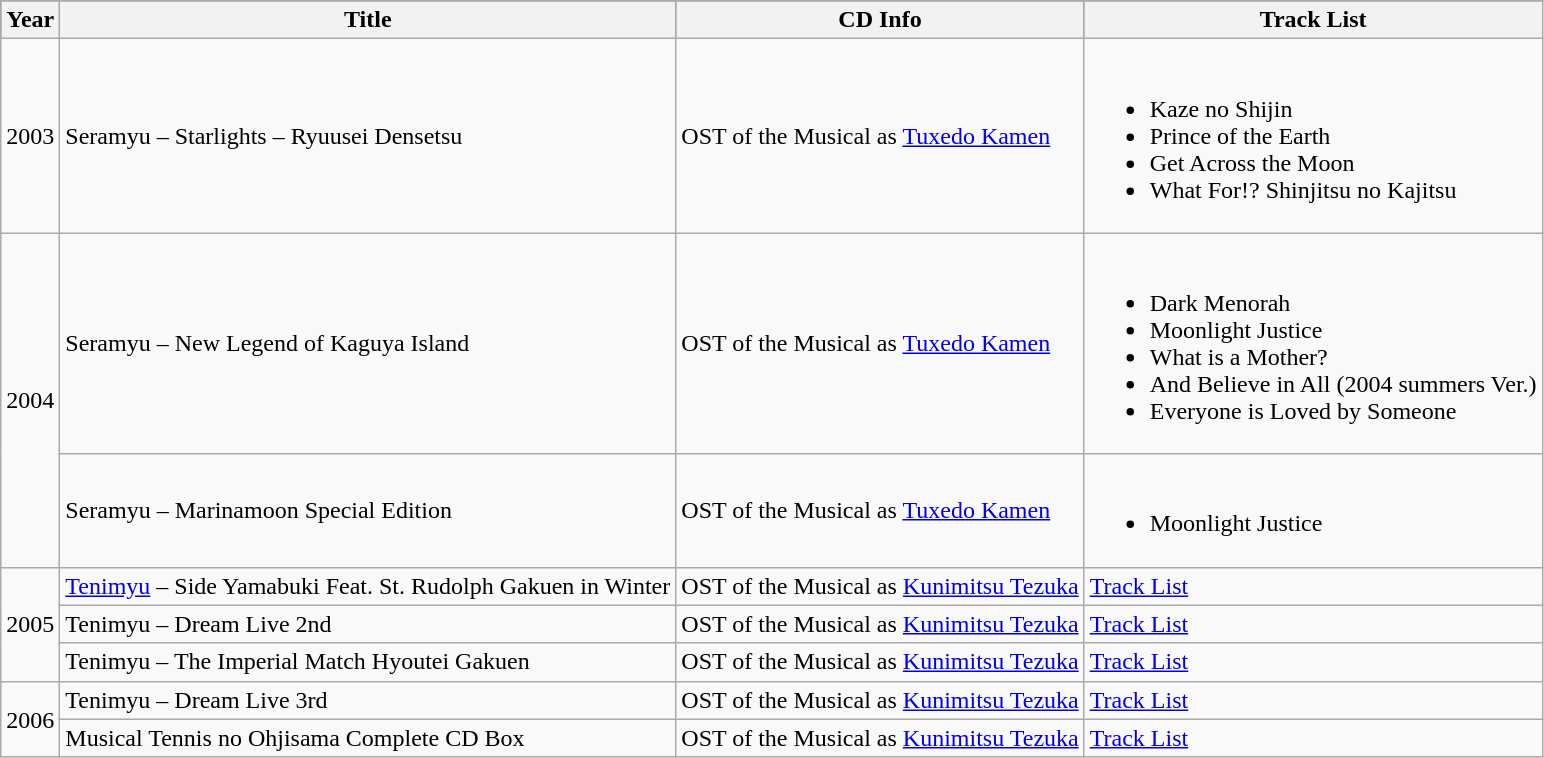<table class="wikitable">
<tr style="background:#008040; text-align:center;">
<th>Year</th>
<th>Title</th>
<th>CD Info</th>
<th>Track List</th>
</tr>
<tr>
<td>2003</td>
<td>Seramyu – Starlights – Ryuusei Densetsu</td>
<td>OST of the Musical as <a href='#'>Tuxedo Kamen</a></td>
<td><br><ul><li>Kaze no Shijin</li><li>Prince of the Earth</li><li>Get Across the Moon</li><li>What For!? Shinjitsu no Kajitsu</li></ul></td>
</tr>
<tr>
<td rowspan="2">2004</td>
<td>Seramyu – New Legend of Kaguya Island</td>
<td>OST of the Musical as <a href='#'>Tuxedo Kamen</a></td>
<td><br><ul><li>Dark Menorah</li><li>Moonlight Justice</li><li>What is a Mother?</li><li>And Believe in All (2004 summers Ver.)</li><li>Everyone is Loved by Someone</li></ul></td>
</tr>
<tr>
<td>Seramyu – Marinamoon Special Edition</td>
<td>OST of the Musical as <a href='#'>Tuxedo Kamen</a></td>
<td><br><ul><li>Moonlight Justice</li></ul></td>
</tr>
<tr>
<td rowspan="3">2005</td>
<td><a href='#'>Tenimyu</a> – Side Yamabuki Feat. St. Rudolph Gakuen in Winter</td>
<td>OST of the Musical as <a href='#'>Kunimitsu Tezuka</a></td>
<td><a href='#'>Track List</a></td>
</tr>
<tr>
<td>Tenimyu – Dream Live 2nd</td>
<td>OST of the Musical as <a href='#'>Kunimitsu Tezuka</a></td>
<td><a href='#'>Track List</a></td>
</tr>
<tr>
<td>Tenimyu – The Imperial Match Hyoutei Gakuen</td>
<td>OST of the Musical as <a href='#'>Kunimitsu Tezuka</a></td>
<td><a href='#'>Track List</a></td>
</tr>
<tr>
<td rowspan="2">2006</td>
<td>Tenimyu – Dream Live 3rd</td>
<td>OST of the Musical as <a href='#'>Kunimitsu Tezuka</a></td>
<td><a href='#'>Track List</a></td>
</tr>
<tr>
<td>Musical Tennis no Ohjisama Complete CD Box</td>
<td>OST of the Musical as <a href='#'>Kunimitsu Tezuka</a></td>
<td><a href='#'>Track List</a></td>
</tr>
</table>
